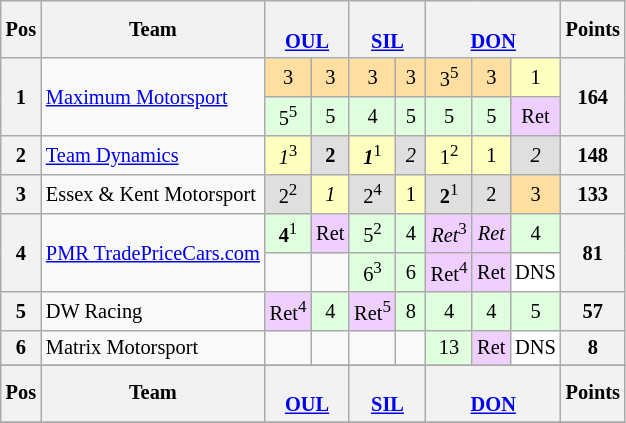<table class="wikitable" style="font-size: 85%; text-align: center;">
<tr valign="top">
<th valign="middle">Pos</th>
<th valign="middle">Team</th>
<th colspan="2"><br><a href='#'>OUL</a></th>
<th colspan="2"><br><a href='#'>SIL</a></th>
<th colspan="3"><br><a href='#'>DON</a></th>
<th valign=middle>Points</th>
</tr>
<tr>
<th rowspan=2>1</th>
<td align=left rowspan=2><a href='#'>Maximum Motorsport</a></td>
<td style="background:#ffdf9f;">3</td>
<td style="background:#ffdf9f;">3</td>
<td style="background:#ffdf9f;">3</td>
<td style="background:#ffdf9f;"> 3 </td>
<td style="background:#ffdf9f;">3<sup>5</sup></td>
<td style="background:#ffdf9f;">3</td>
<td style="background:#ffffbf;">1</td>
<th rowspan=2>164</th>
</tr>
<tr>
<td style="background:#dfffdf;">5<sup>5</sup></td>
<td style="background:#dfffdf;">5</td>
<td style="background:#dfffdf;">4</td>
<td style="background:#dfffdf;">5</td>
<td style="background:#dfffdf;">5</td>
<td style="background:#dfffdf;">5</td>
<td style="background:#efcfff;">Ret</td>
</tr>
<tr>
<th>2</th>
<td align=left><a href='#'>Team Dynamics</a></td>
<td style="background:#ffffbf;"><em>1</em><sup>3</sup></td>
<td style="background:#dfdfdf;"><strong>2</strong></td>
<td style="background:#ffffbf;"><strong><em>1</em></strong><sup>1</sup></td>
<td style="background:#dfdfdf;"><em>2</em></td>
<td style="background:#ffffbf;">1<sup>2</sup></td>
<td style="background:#ffffbf;">1</td>
<td style="background:#dfdfdf;"><em>2</em></td>
<th>148</th>
</tr>
<tr>
<th>3</th>
<td align=left>Essex & Kent Motorsport</td>
<td style="background:#dfdfdf;">2<sup>2</sup></td>
<td style="background:#ffffbf;"><em>1</em></td>
<td style="background:#dfdfdf;">2<sup>4</sup></td>
<td style="background:#ffffbf;">1</td>
<td style="background:#dfdfdf;"><strong>2</strong><sup>1</sup></td>
<td style="background:#dfdfdf;">2</td>
<td style="background:#ffdf9f;">3</td>
<th>133</th>
</tr>
<tr>
<th rowspan=2>4</th>
<td align=left rowspan=2><a href='#'>PMR TradePriceCars.com</a></td>
<td style="background:#dfffdf;"><strong>4</strong><sup>1</sup></td>
<td style="background:#efcfff;">Ret</td>
<td style="background:#dfffdf;">5<sup>2</sup></td>
<td style="background:#dfffdf;">4</td>
<td style="background:#efcfff;"><em>Ret</em><sup>3</sup></td>
<td style="background:#efcfff;"><em>Ret</em></td>
<td style="background:#dfffdf;">4</td>
<th rowspan=2>81</th>
</tr>
<tr>
<td></td>
<td></td>
<td style="background:#dfffdf;">6<sup>3</sup></td>
<td style="background:#dfffdf;">6</td>
<td style="background:#efcfff;">Ret<sup>4</sup></td>
<td style="background:#efcfff;">Ret</td>
<td style="background:#ffffff;">DNS</td>
</tr>
<tr>
<th>5</th>
<td align=left>DW Racing</td>
<td style="background:#efcfff;">Ret<sup>4</sup></td>
<td style="background:#dfffdf;">4</td>
<td style="background:#efcfff;">Ret<sup>5</sup></td>
<td style="background:#dfffdf;">8</td>
<td style="background:#dfffdf;">4</td>
<td style="background:#dfffdf;">4</td>
<td style="background:#dfffdf;">5</td>
<th>57</th>
</tr>
<tr>
<th>6</th>
<td align=left>Matrix Motorsport</td>
<td></td>
<td></td>
<td></td>
<td></td>
<td style="background:#dfffdf;">13</td>
<td style="background:#efcfff;">Ret</td>
<td style="background:#ffffff;">DNS</td>
<th>8</th>
</tr>
<tr>
</tr>
<tr valign="top">
<th valign="middle">Pos</th>
<th valign="middle">Team</th>
<th colspan="2"><br><a href='#'>OUL</a></th>
<th colspan="2"><br><a href='#'>SIL</a></th>
<th colspan="3"><br><a href='#'>DON</a></th>
<th valign=middle>Points</th>
</tr>
<tr>
</tr>
</table>
